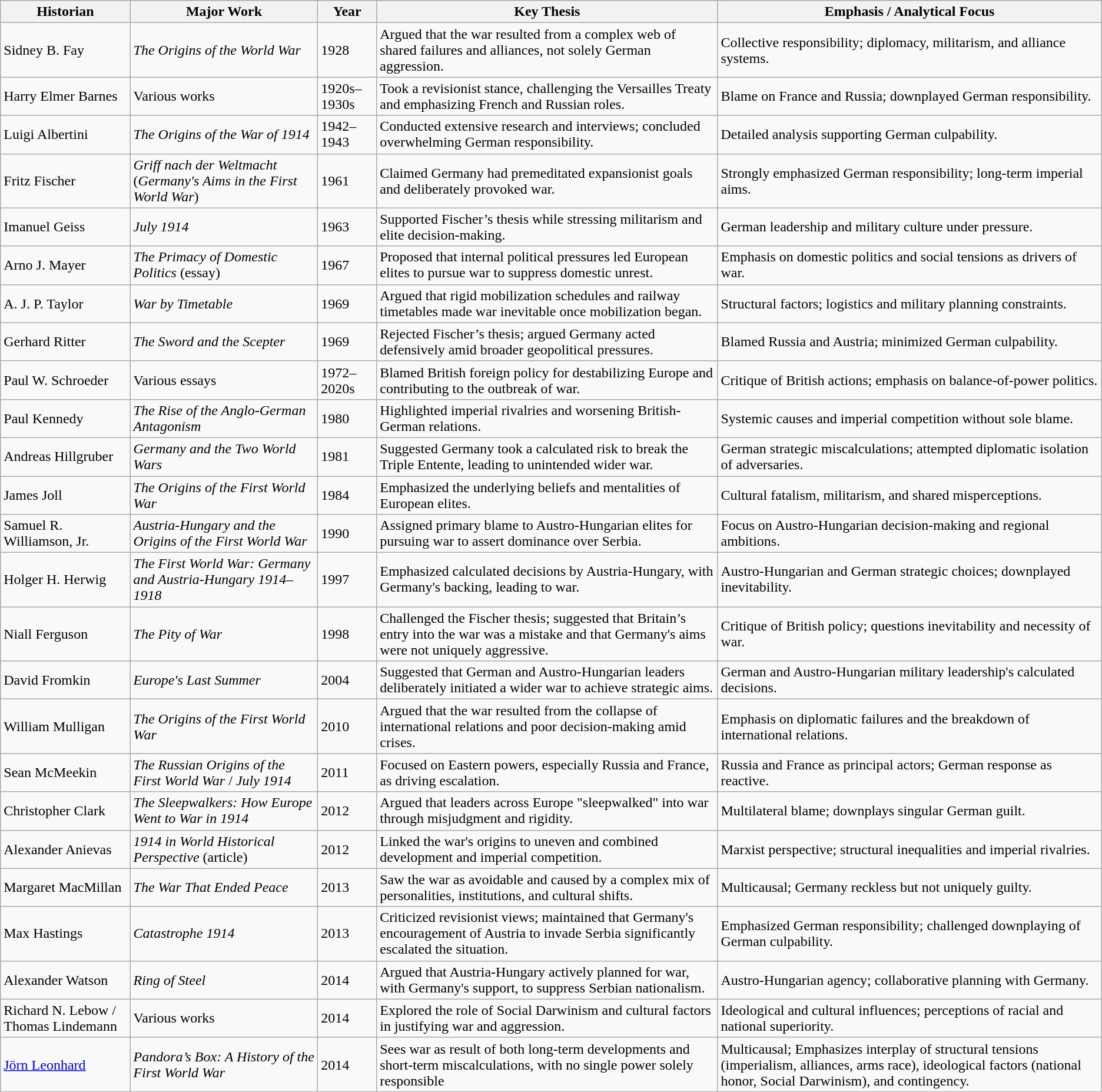<table class="wikitable sortable">
<tr>
<th>Historian</th>
<th>Major Work</th>
<th>Year</th>
<th>Key Thesis</th>
<th>Emphasis / Analytical Focus</th>
</tr>
<tr>
<td>Sidney B. Fay</td>
<td><em>The Origins of the World War</em></td>
<td>1928</td>
<td>Argued that the war resulted from a complex web of shared failures and alliances, not solely German aggression.</td>
<td>Collective responsibility; diplomacy, militarism, and alliance systems.</td>
</tr>
<tr>
<td>Harry Elmer Barnes</td>
<td>Various works</td>
<td>1920s–1930s</td>
<td>Took a revisionist stance, challenging the Versailles Treaty and emphasizing French and Russian roles.</td>
<td>Blame on France and Russia; downplayed German responsibility.</td>
</tr>
<tr>
<td>Luigi Albertini</td>
<td><em>The Origins of the War of 1914</em></td>
<td>1942–1943</td>
<td>Conducted extensive research and interviews; concluded overwhelming German responsibility.</td>
<td>Detailed analysis supporting German culpability.</td>
</tr>
<tr>
<td>Fritz Fischer</td>
<td><em>Griff nach der Weltmacht</em> (<em>Germany's Aims in the First World War</em>)</td>
<td>1961</td>
<td>Claimed Germany had premeditated expansionist goals and deliberately provoked war.</td>
<td>Strongly emphasized German responsibility; long-term imperial aims.</td>
</tr>
<tr>
<td>Imanuel Geiss</td>
<td><em>July 1914</em></td>
<td>1963</td>
<td>Supported Fischer’s thesis while stressing militarism and elite decision-making.</td>
<td>German leadership and military culture under pressure.</td>
</tr>
<tr>
<td>Arno J. Mayer</td>
<td><em>The Primacy of Domestic Politics</em> (essay)</td>
<td>1967</td>
<td>Proposed that internal political pressures led European elites to pursue war to suppress domestic unrest.</td>
<td>Emphasis on domestic politics and social tensions as drivers of war.</td>
</tr>
<tr>
<td>A. J. P. Taylor</td>
<td><em>War by Timetable</em></td>
<td>1969</td>
<td>Argued that rigid mobilization schedules and railway timetables made war inevitable once mobilization began.</td>
<td>Structural factors; logistics and military planning constraints.</td>
</tr>
<tr>
<td>Gerhard Ritter</td>
<td><em>The Sword and the Scepter</em></td>
<td>1969</td>
<td>Rejected Fischer’s thesis; argued Germany acted defensively amid broader geopolitical pressures.</td>
<td>Blamed Russia and Austria; minimized German culpability.</td>
</tr>
<tr>
<td>Paul W. Schroeder</td>
<td>Various essays</td>
<td>1972–2020s</td>
<td>Blamed British foreign policy for destabilizing Europe and contributing to the outbreak of war.</td>
<td>Critique of British actions; emphasis on balance-of-power politics.</td>
</tr>
<tr>
<td>Paul Kennedy</td>
<td><em>The Rise of the Anglo-German Antagonism</em></td>
<td>1980</td>
<td>Highlighted imperial rivalries and worsening British-German relations.</td>
<td>Systemic causes and imperial competition without sole blame.</td>
</tr>
<tr>
<td>Andreas Hillgruber</td>
<td><em>Germany and the Two World Wars</em></td>
<td>1981</td>
<td>Suggested Germany took a calculated risk to break the Triple Entente, leading to unintended wider war.</td>
<td>German strategic miscalculations; attempted diplomatic isolation of adversaries.</td>
</tr>
<tr>
<td>James Joll</td>
<td><em>The Origins of the First World War</em></td>
<td>1984</td>
<td>Emphasized the underlying beliefs and mentalities of European elites.</td>
<td>Cultural fatalism, militarism, and shared misperceptions.</td>
</tr>
<tr>
<td>Samuel R. Williamson, Jr.</td>
<td><em>Austria-Hungary and the Origins of the First World War</em></td>
<td>1990</td>
<td>Assigned primary blame to Austro-Hungarian elites for pursuing war to assert dominance over Serbia.</td>
<td>Focus on Austro-Hungarian decision-making and regional ambitions.</td>
</tr>
<tr>
<td>Holger H. Herwig</td>
<td><em>The First World War: Germany and Austria-Hungary 1914–1918</em></td>
<td>1997</td>
<td>Emphasized calculated decisions by Austria-Hungary, with Germany's backing, leading to war.</td>
<td>Austro-Hungarian and German strategic choices; downplayed inevitability.</td>
</tr>
<tr>
<td>Niall Ferguson</td>
<td><em>The Pity of War</em></td>
<td>1998</td>
<td>Challenged the Fischer thesis; suggested that Britain’s entry into the war was a mistake and that Germany's aims were not uniquely aggressive.</td>
<td>Critique of British policy; questions inevitability and necessity of war.</td>
</tr>
<tr>
<td>David Fromkin</td>
<td><em>Europe's Last Summer</em></td>
<td>2004</td>
<td>Suggested that German and Austro-Hungarian leaders deliberately initiated a wider war to achieve strategic aims.</td>
<td>German and Austro-Hungarian military leadership's calculated decisions.</td>
</tr>
<tr>
<td>William Mulligan</td>
<td><em>The Origins of the First World War</em></td>
<td>2010</td>
<td>Argued that the war resulted from the collapse of international relations and poor decision-making amid crises.</td>
<td>Emphasis on diplomatic failures and the breakdown of international relations.</td>
</tr>
<tr>
<td>Sean McMeekin</td>
<td><em>The Russian Origins of the First World War</em> / <em>July 1914</em></td>
<td>2011</td>
<td>Focused on Eastern powers, especially Russia and France, as driving escalation.</td>
<td>Russia and France as principal actors; German response as reactive.</td>
</tr>
<tr>
<td>Christopher Clark</td>
<td><em>The Sleepwalkers: How Europe Went to War in 1914</em></td>
<td>2012</td>
<td>Argued that leaders across Europe "sleepwalked" into war through misjudgment and rigidity.</td>
<td>Multilateral blame; downplays singular German guilt.</td>
</tr>
<tr>
<td>Alexander Anievas</td>
<td><em>1914 in World Historical Perspective</em> (article)</td>
<td>2012</td>
<td>Linked the war's origins to uneven and combined development and imperial competition.</td>
<td>Marxist perspective; structural inequalities and imperial rivalries.</td>
</tr>
<tr>
<td>Margaret MacMillan</td>
<td><em>The War That Ended Peace</em></td>
<td>2013</td>
<td>Saw the war as avoidable and caused by a complex mix of personalities, institutions, and cultural shifts.</td>
<td>Multicausal; Germany reckless but not uniquely guilty.</td>
</tr>
<tr>
<td>Max Hastings</td>
<td><em>Catastrophe 1914</em></td>
<td>2013</td>
<td>Criticized revisionist views; maintained that Germany's encouragement of Austria to invade Serbia significantly escalated the situation.</td>
<td>Emphasized German responsibility; challenged downplaying of German culpability.</td>
</tr>
<tr>
<td>Alexander Watson</td>
<td><em>Ring of Steel</em></td>
<td>2014</td>
<td>Argued that Austria-Hungary actively planned for war, with Germany's support, to suppress Serbian nationalism.</td>
<td>Austro-Hungarian agency; collaborative planning with Germany.</td>
</tr>
<tr>
<td>Richard N. Lebow / Thomas Lindemann</td>
<td>Various works</td>
<td>2014</td>
<td>Explored the role of Social Darwinism and cultural factors in justifying war and aggression.</td>
<td>Ideological and cultural influences; perceptions of racial and national superiority.</td>
</tr>
<tr>
<td><a href='#'>Jörn Leonhard</a></td>
<td><em>Pandora’s Box: A History of the First World War</em></td>
<td>2014</td>
<td>Sees war as result of both long-term developments and short-term miscalculations, with no single power solely responsible</td>
<td>Multicausal; Emphasizes interplay of structural tensions (imperialism, alliances, arms race), ideological factors (national honor, Social Darwinism), and contingency.</td>
</tr>
</table>
